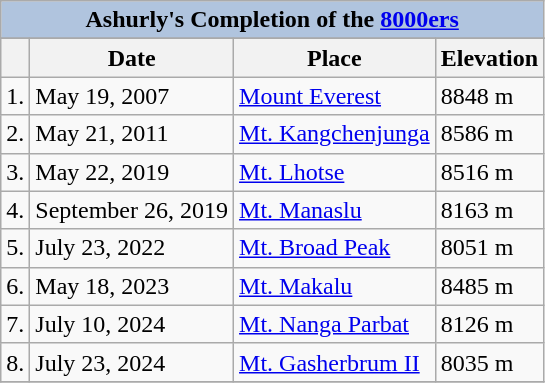<table class="wikitable">
<tr>
<th colspan="6" style="background: LightSteelBlue;">Ashurly's Completion of the <a href='#'>8000ers</a></th>
</tr>
<tr bgcolor="#CCCCCC" align="center">
</tr>
<tr>
<th></th>
<th>Date</th>
<th>Place</th>
<th>Elevation</th>
</tr>
<tr>
<td>1.</td>
<td>May 19, 2007</td>
<td><a href='#'>Mount Everest</a></td>
<td>8848 m</td>
</tr>
<tr>
<td>2.</td>
<td>May 21, 2011</td>
<td><a href='#'>Mt. Kangchenjunga</a></td>
<td>8586 m</td>
</tr>
<tr>
<td>3.</td>
<td>May 22, 2019</td>
<td><a href='#'>Mt. Lhotse</a></td>
<td>8516 m</td>
</tr>
<tr>
<td>4.</td>
<td>September 26, 2019</td>
<td><a href='#'>Mt. Manaslu</a></td>
<td>8163 m</td>
</tr>
<tr>
<td>5.</td>
<td>July 23, 2022</td>
<td><a href='#'>Mt. Broad Peak</a></td>
<td>8051 m</td>
</tr>
<tr>
<td>6.</td>
<td>May 18, 2023</td>
<td><a href='#'>Mt. Makalu</a></td>
<td>8485 m</td>
</tr>
<tr>
<td>7.</td>
<td>July 10, 2024</td>
<td><a href='#'>Mt. Nanga Parbat</a></td>
<td>8126 m</td>
</tr>
<tr>
<td>8.</td>
<td>July 23, 2024</td>
<td><a href='#'>Mt. Gasherbrum II</a></td>
<td>8035 m</td>
</tr>
<tr>
</tr>
</table>
